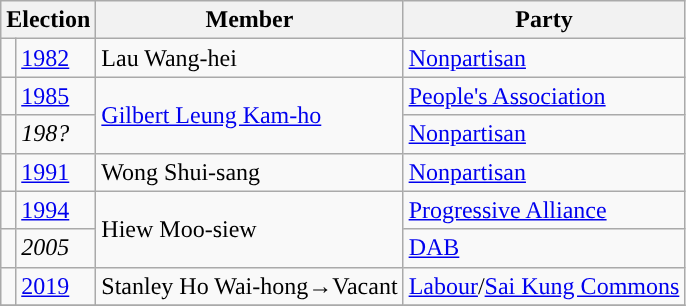<table class="wikitable">
<tr>
<th colspan="2">Election</th>
<th>Member</th>
<th>Party</th>
</tr>
<tr>
<td style="color:inherit;background:"></td>
<td><a href='#'>1982</a></td>
<td>Lau Wang-hei</td>
<td><a href='#'>Nonpartisan</a></td>
</tr>
<tr>
<td style="color:inherit;background:"></td>
<td><a href='#'>1985</a></td>
<td rowspan=2><a href='#'>Gilbert Leung Kam-ho</a></td>
<td><a href='#'>People's Association</a></td>
</tr>
<tr>
<td style="color:inherit;background:"></td>
<td><em>198?</em></td>
<td><a href='#'>Nonpartisan</a></td>
</tr>
<tr>
<td style="color:inherit;background:"></td>
<td><a href='#'>1991</a></td>
<td>Wong Shui-sang</td>
<td><a href='#'>Nonpartisan</a></td>
</tr>
<tr>
<td style="color:inherit;background:"></td>
<td><a href='#'>1994</a></td>
<td rowspan=2>Hiew Moo-siew</td>
<td><a href='#'>Progressive Alliance</a></td>
</tr>
<tr>
<td style="color:inherit;background:"></td>
<td><em>2005</em></td>
<td><a href='#'>DAB</a></td>
</tr>
<tr>
<td style="color:inherit;background:"></td>
<td><a href='#'>2019</a></td>
<td>Stanley Ho Wai-hong→Vacant</td>
<td><a href='#'>Labour</a>/<a href='#'>Sai Kung Commons</a></td>
</tr>
<tr>
</tr>
</table>
